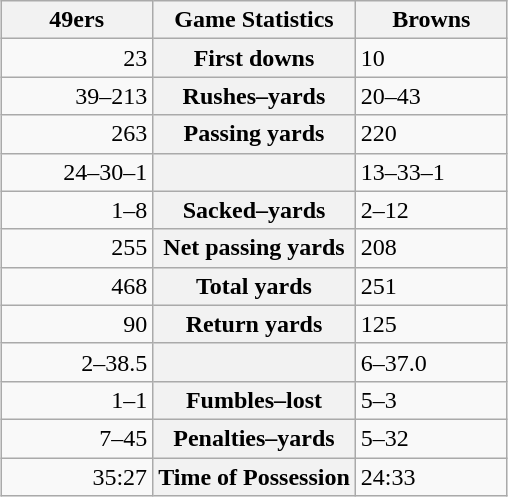<table class="wikitable" style="margin: 1em auto 1em auto">
<tr>
<th style="width:30%;">49ers</th>
<th style="width:40%;">Game Statistics</th>
<th style="width:30%;">Browns</th>
</tr>
<tr>
<td style="text-align:right;">23</td>
<th>First downs</th>
<td>10</td>
</tr>
<tr>
<td style="text-align:right;">39–213</td>
<th>Rushes–yards</th>
<td>20–43</td>
</tr>
<tr>
<td style="text-align:right;">263</td>
<th>Passing yards</th>
<td>220</td>
</tr>
<tr>
<td style="text-align:right;">24–30–1</td>
<th></th>
<td>13–33–1</td>
</tr>
<tr>
<td style="text-align:right;">1–8</td>
<th>Sacked–yards</th>
<td>2–12</td>
</tr>
<tr>
<td style="text-align:right;">255</td>
<th>Net passing yards</th>
<td>208</td>
</tr>
<tr>
<td style="text-align:right;">468</td>
<th>Total yards</th>
<td>251</td>
</tr>
<tr>
<td style="text-align:right;">90</td>
<th>Return yards</th>
<td>125</td>
</tr>
<tr>
<td style="text-align:right;">2–38.5</td>
<th></th>
<td>6–37.0</td>
</tr>
<tr>
<td style="text-align:right;">1–1</td>
<th>Fumbles–lost</th>
<td>5–3</td>
</tr>
<tr>
<td style="text-align:right;">7–45</td>
<th>Penalties–yards</th>
<td>5–32</td>
</tr>
<tr>
<td style="text-align:right;">35:27</td>
<th>Time of Possession</th>
<td>24:33</td>
</tr>
</table>
